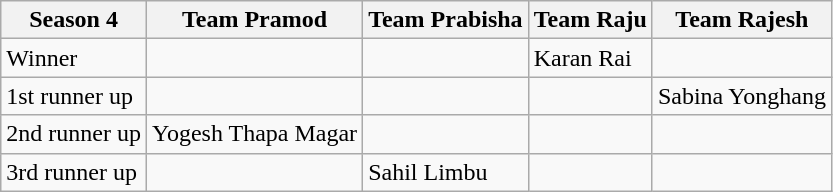<table class="wikitable">
<tr>
<th>Season 4</th>
<th>Team Pramod</th>
<th>Team Prabisha</th>
<th>Team Raju</th>
<th>Team Rajesh</th>
</tr>
<tr>
<td>Winner</td>
<td></td>
<td></td>
<td>Karan Rai</td>
<td></td>
</tr>
<tr>
<td>1st runner up</td>
<td></td>
<td></td>
<td></td>
<td>Sabina Yonghang</td>
</tr>
<tr>
<td>2nd runner up</td>
<td>Yogesh Thapa Magar</td>
<td></td>
<td></td>
<td></td>
</tr>
<tr>
<td>3rd runner up</td>
<td></td>
<td>Sahil Limbu</td>
<td></td>
<td></td>
</tr>
</table>
